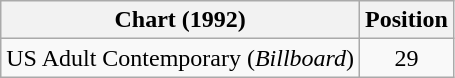<table class="wikitable">
<tr>
<th align="center">Chart (1992)</th>
<th align="center">Position</th>
</tr>
<tr>
<td>US Adult Contemporary (<em>Billboard</em>)</td>
<td align="center">29</td>
</tr>
</table>
